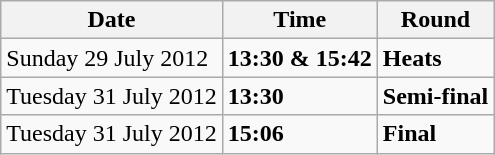<table class="wikitable">
<tr>
<th>Date</th>
<th>Time</th>
<th>Round</th>
</tr>
<tr>
<td>Sunday 29 July 2012</td>
<td><strong>13:30 & 15:42</strong></td>
<td><strong>Heats</strong></td>
</tr>
<tr>
<td>Tuesday 31 July 2012</td>
<td><strong>13:30</strong></td>
<td><strong>Semi-final</strong></td>
</tr>
<tr>
<td>Tuesday 31 July 2012</td>
<td><strong>15:06</strong></td>
<td><strong>Final</strong></td>
</tr>
</table>
